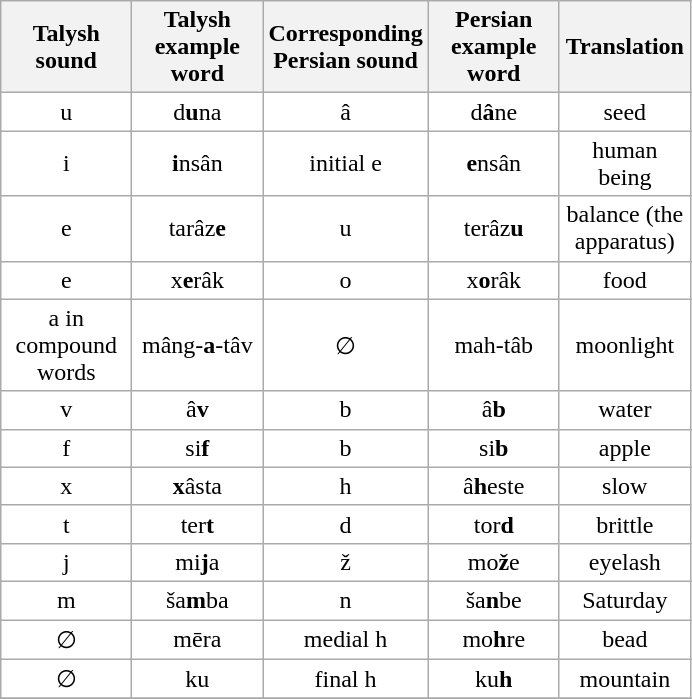<table class="wikitable" style="border:1px solid #aaa; border-collapse:collapse; text-align: center; background:white;">
<tr>
<th style="width:80px;">Talysh sound</th>
<th style="width:80px;">Talysh example word</th>
<th style="width:80px;">Corresponding Persian sound</th>
<th style="width:80px;">Persian example word</th>
<th style="width:80px;">Translation</th>
</tr>
<tr>
<td>u</td>
<td>d<strong>u</strong>na</td>
<td>â</td>
<td>d<strong>â</strong>ne</td>
<td>seed</td>
</tr>
<tr>
<td>i</td>
<td><strong>i</strong>nsân</td>
<td>initial e</td>
<td><strong>e</strong>nsân</td>
<td>human being</td>
</tr>
<tr>
<td>e</td>
<td>tarâz<strong>e</strong></td>
<td>u</td>
<td>terâz<strong>u</strong></td>
<td>balance (the apparatus)</td>
</tr>
<tr>
<td>e</td>
<td>x<strong>e</strong>râk</td>
<td>o</td>
<td>x<strong>o</strong>râk</td>
<td>food</td>
</tr>
<tr>
<td>a in compound words</td>
<td>mâng-<strong>a</strong>-tâv</td>
<td>∅</td>
<td>mah-tâb</td>
<td>moonlight</td>
</tr>
<tr>
<td>v</td>
<td>â<strong>v</strong></td>
<td>b</td>
<td>â<strong>b</strong></td>
<td>water</td>
</tr>
<tr>
<td>f</td>
<td>si<strong>f</strong></td>
<td>b</td>
<td>si<strong>b</strong></td>
<td>apple</td>
</tr>
<tr>
<td>x</td>
<td><strong>x</strong>âsta</td>
<td>h</td>
<td>â<strong>h</strong>este</td>
<td>slow</td>
</tr>
<tr>
<td>t</td>
<td>ter<strong>t</strong></td>
<td>d</td>
<td>tor<strong>d</strong></td>
<td>brittle</td>
</tr>
<tr>
<td>j</td>
<td>mi<strong>j</strong>a</td>
<td>ž</td>
<td>mo<strong>ž</strong>e</td>
<td>eyelash</td>
</tr>
<tr>
<td>m</td>
<td>ša<strong>m</strong>ba</td>
<td>n</td>
<td>ša<strong>n</strong>be</td>
<td>Saturday</td>
</tr>
<tr>
<td>∅</td>
<td>mēra</td>
<td>medial h</td>
<td>mo<strong>h</strong>re</td>
<td>bead</td>
</tr>
<tr>
<td>∅</td>
<td>ku</td>
<td>final h</td>
<td>ku<strong>h</strong></td>
<td>mountain</td>
</tr>
<tr>
</tr>
</table>
